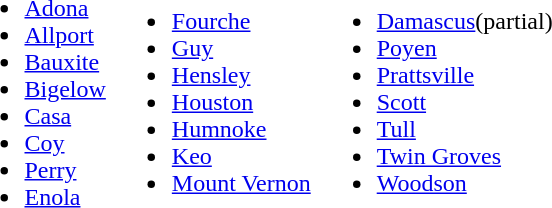<table>
<tr>
<td valign="Top"></td>
<td><br><ul><li><a href='#'>Adona</a></li><li><a href='#'>Allport</a></li><li><a href='#'>Bauxite</a></li><li><a href='#'>Bigelow</a></li><li><a href='#'>Casa</a></li><li><a href='#'>Coy</a></li><li><a href='#'>Perry</a></li><li><a href='#'>Enola</a></li></ul></td>
<td><br><ul><li><a href='#'>Fourche</a></li><li><a href='#'>Guy</a></li><li><a href='#'>Hensley</a></li><li><a href='#'>Houston</a></li><li><a href='#'>Humnoke</a></li><li><a href='#'>Keo</a></li><li><a href='#'>Mount Vernon</a></li></ul></td>
<td><br><ul><li><a href='#'>Damascus</a>(partial)</li><li><a href='#'>Poyen</a></li><li><a href='#'>Prattsville</a></li><li><a href='#'>Scott</a></li><li><a href='#'>Tull</a></li><li><a href='#'>Twin Groves</a></li><li><a href='#'>Woodson</a></li></ul></td>
</tr>
</table>
